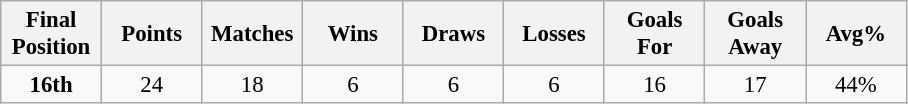<table class="wikitable" style="font-size: 95%; text-align: center;">
<tr>
<th width=60>Final Position</th>
<th width=60>Points</th>
<th width=60>Matches</th>
<th width=60>Wins</th>
<th width=60>Draws</th>
<th width=60>Losses</th>
<th width=60>Goals For</th>
<th width=60>Goals Away</th>
<th width=60>Avg%</th>
</tr>
<tr>
<td><strong>16th</strong></td>
<td>24</td>
<td>18</td>
<td>6</td>
<td>6</td>
<td>6</td>
<td>16</td>
<td>17</td>
<td>44%</td>
</tr>
</table>
